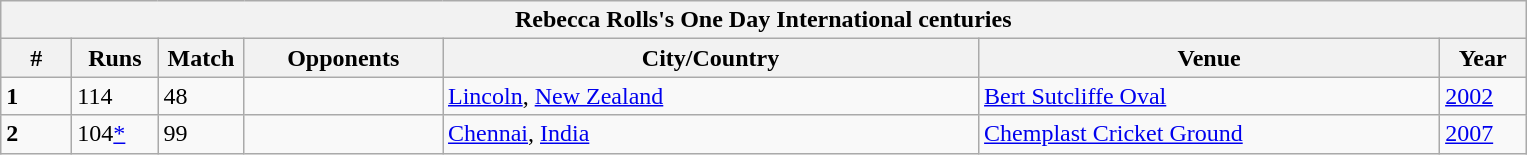<table class="wikitable">
<tr>
<th colspan="8">Rebecca Rolls's One Day International centuries</th>
</tr>
<tr>
<th style="width:40px;">#</th>
<th style="width:50px;">Runs</th>
<th style="width:50px;">Match</th>
<th style="width:125px;">Opponents</th>
<th style="width:350px;">City/Country</th>
<th style="width:300px;">Venue</th>
<th style="width:50px;">Year</th>
</tr>
<tr>
<td><strong>1</strong></td>
<td>114</td>
<td>48</td>
<td></td>
<td><a href='#'>Lincoln</a>, <a href='#'>New Zealand</a></td>
<td><a href='#'>Bert Sutcliffe Oval</a></td>
<td><a href='#'>2002</a></td>
</tr>
<tr>
<td><strong>2</strong></td>
<td>104<a href='#'>*</a></td>
<td>99</td>
<td></td>
<td><a href='#'>Chennai</a>, <a href='#'>India</a></td>
<td><a href='#'>Chemplast Cricket Ground</a></td>
<td><a href='#'>2007</a></td>
</tr>
</table>
